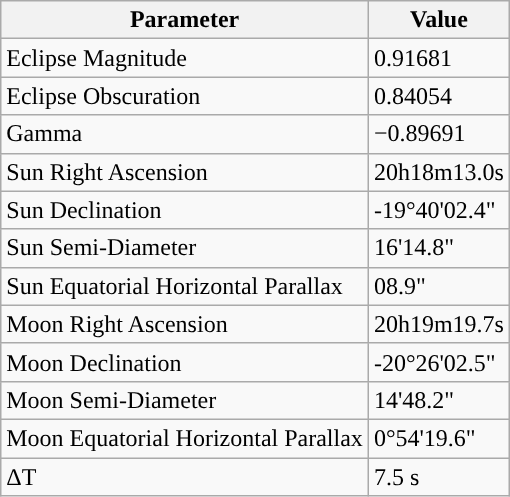<table class="wikitable">
<tr>
<th>Parameter</th>
<th>Value</th>
</tr>
<tr>
<td>Eclipse Magnitude</td>
<td>0.91681</td>
</tr>
<tr>
<td>Eclipse Obscuration</td>
<td>0.84054</td>
</tr>
<tr>
<td>Gamma</td>
<td>−0.89691</td>
</tr>
<tr>
<td>Sun Right Ascension</td>
<td>20h18m13.0s</td>
</tr>
<tr>
<td>Sun Declination</td>
<td>-19°40'02.4"</td>
</tr>
<tr>
<td>Sun Semi-Diameter</td>
<td>16'14.8"</td>
</tr>
<tr>
<td>Sun Equatorial Horizontal Parallax</td>
<td>08.9"</td>
</tr>
<tr>
<td>Moon Right Ascension</td>
<td>20h19m19.7s</td>
</tr>
<tr>
<td>Moon Declination</td>
<td>-20°26'02.5"</td>
</tr>
<tr>
<td>Moon Semi-Diameter</td>
<td>14'48.2"</td>
</tr>
<tr>
<td>Moon Equatorial Horizontal Parallax</td>
<td>0°54'19.6"</td>
</tr>
<tr>
<td>ΔT</td>
<td>7.5 s</td>
</tr>
</table>
